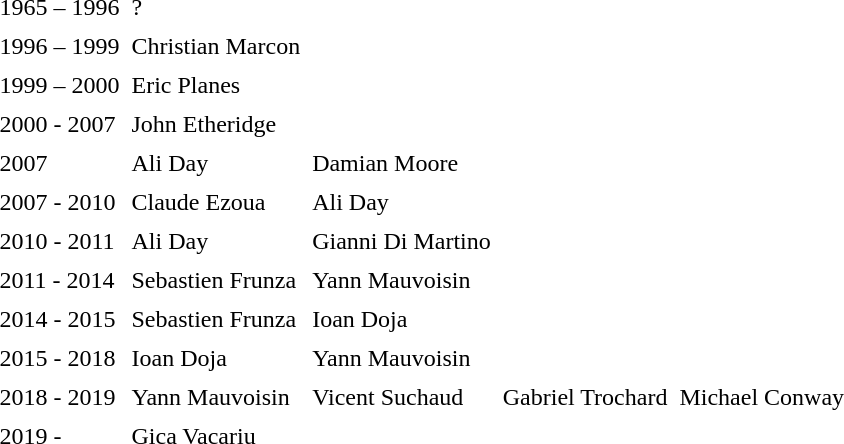<table cellpadding="3">
<tr>
<td>1965 – 1996</td>
<td>?</td>
<td></td>
</tr>
<tr>
<td>1996 – 1999</td>
<td>Christian Marcon </td>
<td></td>
</tr>
<tr>
<td>1999 – 2000</td>
<td>Eric Planes </td>
<td></td>
</tr>
<tr>
<td>2000 - 2007</td>
<td>John Etheridge </td>
<td></td>
</tr>
<tr>
<td>2007</td>
<td>Ali Day </td>
<td>Damian Moore </td>
<td></td>
</tr>
<tr>
<td>2007 - 2010</td>
<td>Claude Ezoua </td>
<td>Ali Day </td>
</tr>
<tr>
<td>2010 - 2011</td>
<td>Ali Day </td>
<td>Gianni Di Martino </td>
<td></td>
</tr>
<tr>
<td>2011 - 2014</td>
<td>Sebastien Frunza </td>
<td>Yann Mauvoisin </td>
<td></td>
</tr>
<tr>
<td>2014 - 2015</td>
<td>Sebastien Frunza </td>
<td>Ioan Doja </td>
<td></td>
</tr>
<tr>
<td>2015 - 2018</td>
<td>Ioan Doja </td>
<td>Yann Mauvoisin </td>
<td></td>
</tr>
<tr>
<td>2018 - 2019</td>
<td>Yann Mauvoisin </td>
<td>Vicent Suchaud </td>
<td>Gabriel Trochard </td>
<td>Michael Conway </td>
<td></td>
</tr>
<tr>
<td>2019 -</td>
<td>Gica Vacariu </td>
</tr>
</table>
